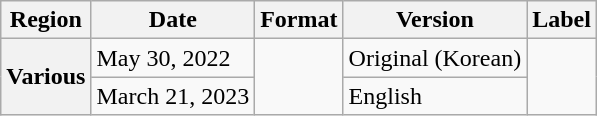<table class="wikitable plainrowheaders">
<tr>
<th scope="col">Region</th>
<th scope="col">Date</th>
<th scope="col">Format</th>
<th scope="col">Version</th>
<th scope="col">Label</th>
</tr>
<tr>
<th scope="row" rowspan="2">Various</th>
<td>May 30, 2022</td>
<td rowspan="2"></td>
<td>Original (Korean)</td>
<td rowspan="2"></td>
</tr>
<tr>
<td>March 21, 2023</td>
<td>English</td>
</tr>
</table>
